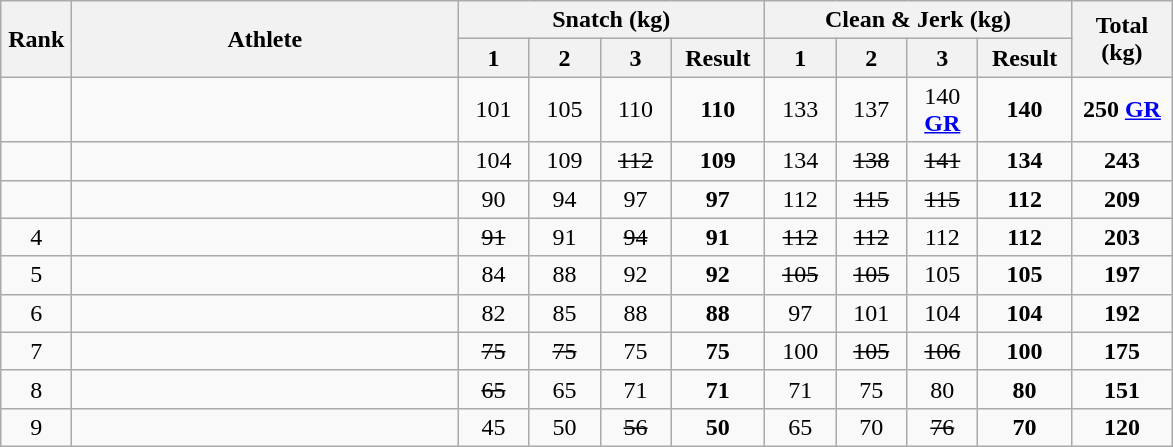<table class = "wikitable" style="text-align:center;">
<tr>
<th rowspan=2 width=40>Rank</th>
<th rowspan=2 width=250>Athlete</th>
<th colspan=4>Snatch (kg)</th>
<th colspan=4>Clean & Jerk (kg)</th>
<th rowspan=2 width=60>Total (kg)</th>
</tr>
<tr>
<th width=40>1</th>
<th width=40>2</th>
<th width=40>3</th>
<th width=55>Result</th>
<th width=40>1</th>
<th width=40>2</th>
<th width=40>3</th>
<th width=55>Result</th>
</tr>
<tr>
<td></td>
<td align=left></td>
<td>101</td>
<td>105</td>
<td>110</td>
<td><strong>110</strong></td>
<td>133</td>
<td>137</td>
<td>140 <strong><a href='#'>GR</a></strong></td>
<td><strong>140</strong></td>
<td><strong>250</strong> <strong><a href='#'>GR</a></strong></td>
</tr>
<tr>
<td></td>
<td align=left></td>
<td>104</td>
<td>109</td>
<td><s>112</s></td>
<td><strong>109</strong></td>
<td>134</td>
<td><s>138</s></td>
<td><s>141</s></td>
<td><strong>134</strong></td>
<td><strong>243</strong></td>
</tr>
<tr>
<td></td>
<td align=left></td>
<td>90</td>
<td>94</td>
<td>97</td>
<td><strong>97</strong></td>
<td>112</td>
<td><s>115</s></td>
<td><s>115</s></td>
<td><strong>112</strong></td>
<td><strong>209</strong></td>
</tr>
<tr>
<td>4</td>
<td align=left></td>
<td><s>91</s></td>
<td>91</td>
<td><s>94</s></td>
<td><strong>91</strong></td>
<td><s>112</s></td>
<td><s>112</s></td>
<td>112</td>
<td><strong>112</strong></td>
<td><strong>203</strong></td>
</tr>
<tr>
<td>5</td>
<td align=left></td>
<td>84</td>
<td>88</td>
<td>92</td>
<td><strong>92</strong></td>
<td><s>105</s></td>
<td><s>105</s></td>
<td>105</td>
<td><strong>105</strong></td>
<td><strong>197</strong></td>
</tr>
<tr>
<td>6</td>
<td align=left></td>
<td>82</td>
<td>85</td>
<td>88</td>
<td><strong>88</strong></td>
<td>97</td>
<td>101</td>
<td>104</td>
<td><strong>104</strong></td>
<td><strong>192</strong></td>
</tr>
<tr>
<td>7</td>
<td align=left></td>
<td><s>75</s></td>
<td><s>75</s></td>
<td>75</td>
<td><strong>75</strong></td>
<td>100</td>
<td><s>105</s></td>
<td><s>106</s></td>
<td><strong>100</strong></td>
<td><strong>175</strong></td>
</tr>
<tr>
<td>8</td>
<td align=left></td>
<td><s>65</s></td>
<td>65</td>
<td>71</td>
<td><strong>71</strong></td>
<td>71</td>
<td>75</td>
<td>80</td>
<td><strong>80</strong></td>
<td><strong>151</strong></td>
</tr>
<tr>
<td>9</td>
<td align=left></td>
<td>45</td>
<td>50</td>
<td><s>56</s></td>
<td><strong>50</strong></td>
<td>65</td>
<td>70</td>
<td><s>76</s></td>
<td><strong>70</strong></td>
<td><strong>120</strong></td>
</tr>
</table>
